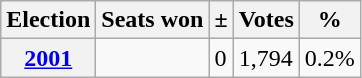<table class="wikitable">
<tr>
<th>Election</th>
<th>Seats won</th>
<th>±</th>
<th>Votes</th>
<th>%</th>
</tr>
<tr>
<th><a href='#'>2001</a></th>
<td></td>
<td>0</td>
<td>1,794</td>
<td>0.2%</td>
</tr>
</table>
